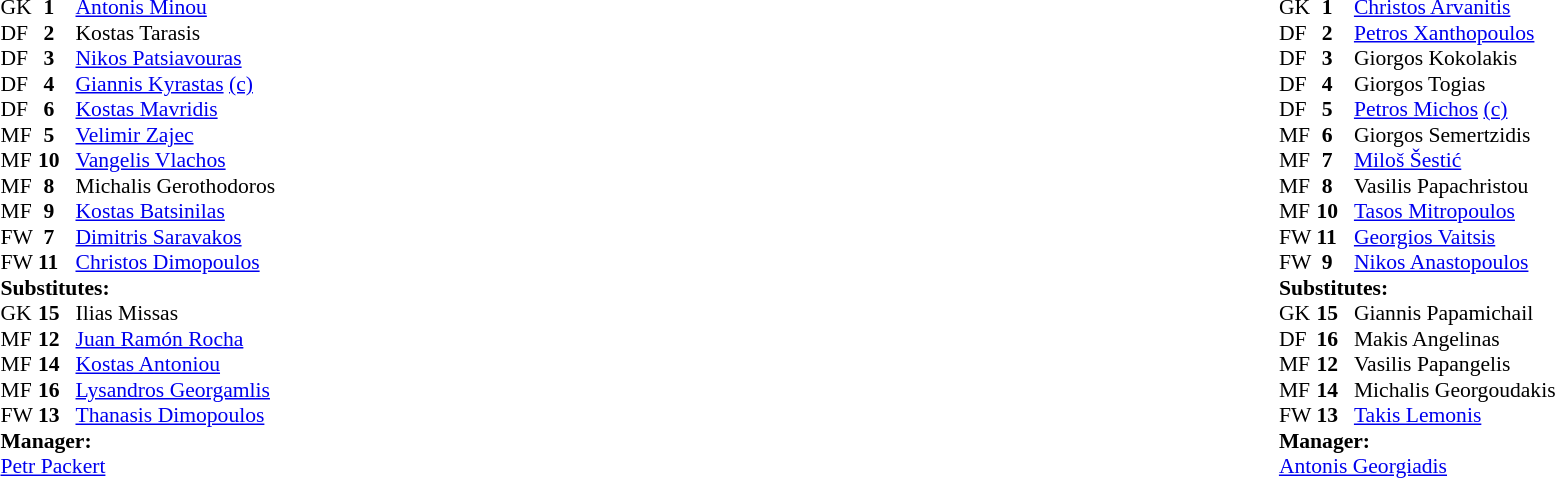<table width="100%">
<tr>
<td valign="top" width="50%"><br><table style="font-size: 90%" cellspacing="0" cellpadding="0">
<tr>
<th width="25"></th>
<th width="25"></th>
</tr>
<tr>
<td>GK</td>
<td><strong> 1</strong></td>
<td> <a href='#'>Antonis Minou</a></td>
</tr>
<tr>
<td>DF</td>
<td><strong> 2</strong></td>
<td> Kostas Tarasis</td>
</tr>
<tr>
<td>DF</td>
<td><strong> 3</strong></td>
<td> <a href='#'>Nikos Patsiavouras</a></td>
</tr>
<tr>
<td>DF</td>
<td><strong> 4</strong></td>
<td> <a href='#'>Giannis Kyrastas</a> <a href='#'>(c)</a></td>
</tr>
<tr>
<td>DF</td>
<td><strong> 6</strong></td>
<td> <a href='#'>Kostas Mavridis</a></td>
</tr>
<tr>
<td>MF</td>
<td><strong> 5</strong></td>
<td> <a href='#'>Velimir Zajec</a></td>
</tr>
<tr>
<td>MF</td>
<td><strong>10</strong></td>
<td> <a href='#'>Vangelis Vlachos</a></td>
</tr>
<tr>
<td>MF</td>
<td><strong> 8</strong></td>
<td> Michalis Gerothodoros</td>
<td></td>
<td> </td>
</tr>
<tr>
<td>MF</td>
<td><strong> 9</strong></td>
<td> <a href='#'>Kostas Batsinilas</a></td>
</tr>
<tr>
<td>FW</td>
<td><strong> 7</strong></td>
<td> <a href='#'>Dimitris Saravakos</a></td>
</tr>
<tr>
<td>FW</td>
<td><strong>11</strong></td>
<td> <a href='#'>Christos Dimopoulos</a></td>
<td></td>
<td> </td>
</tr>
<tr>
<td colspan=4><strong>Substitutes:</strong></td>
</tr>
<tr>
<td>GK</td>
<td><strong>15</strong></td>
<td> Ilias Missas</td>
</tr>
<tr>
<td>MF</td>
<td><strong>12</strong></td>
<td> <a href='#'>Juan Ramón Rocha</a></td>
<td></td>
<td> </td>
</tr>
<tr>
<td>MF</td>
<td><strong>14</strong></td>
<td> <a href='#'>Kostas Antoniou</a></td>
<td></td>
<td> </td>
</tr>
<tr>
<td>MF</td>
<td><strong>16</strong></td>
<td> <a href='#'>Lysandros Georgamlis</a></td>
</tr>
<tr>
<td>FW</td>
<td><strong>13</strong></td>
<td> <a href='#'>Thanasis Dimopoulos</a></td>
</tr>
<tr>
<td colspan=4><strong>Manager:</strong></td>
</tr>
<tr>
<td colspan="4"> <a href='#'>Petr Packert</a></td>
</tr>
</table>
</td>
<td valign="top" width="50%"><br><table style="font-size: 90%" cellspacing="0" cellpadding="0" align="center">
<tr>
<th width="25"></th>
<th width="25"></th>
</tr>
<tr>
<td>GK</td>
<td><strong> 1</strong></td>
<td> <a href='#'>Christos Arvanitis</a></td>
</tr>
<tr>
<td>DF</td>
<td><strong> 2</strong></td>
<td> <a href='#'>Petros Xanthopoulos</a></td>
</tr>
<tr>
<td>DF</td>
<td><strong> 3</strong></td>
<td> Giorgos Kokolakis</td>
</tr>
<tr>
<td>DF</td>
<td><strong> 4</strong></td>
<td> Giorgos Togias</td>
</tr>
<tr>
<td>DF</td>
<td><strong> 5</strong></td>
<td> <a href='#'>Petros Michos</a> <a href='#'>(c)</a></td>
</tr>
<tr>
<td>MF</td>
<td><strong> 6</strong></td>
<td> Giorgos Semertzidis</td>
</tr>
<tr>
<td>MF</td>
<td><strong> 7</strong></td>
<td> <a href='#'>Miloš Šestić</a></td>
</tr>
<tr>
<td>MF</td>
<td><strong> 8</strong></td>
<td> Vasilis Papachristou</td>
</tr>
<tr>
<td>MF</td>
<td><strong>10</strong></td>
<td> <a href='#'>Tasos Mitropoulos</a></td>
<td></td>
</tr>
<tr>
<td>FW</td>
<td><strong>11</strong></td>
<td> <a href='#'>Georgios Vaitsis</a></td>
<td></td>
<td></td>
</tr>
<tr>
<td>FW</td>
<td><strong> 9</strong></td>
<td> <a href='#'>Nikos Anastopoulos</a></td>
</tr>
<tr>
<td colspan=4><strong>Substitutes:</strong></td>
</tr>
<tr>
<td>GK</td>
<td><strong>15</strong></td>
<td> Giannis Papamichail</td>
</tr>
<tr>
<td>DF</td>
<td><strong>16</strong></td>
<td> Makis Angelinas</td>
</tr>
<tr>
<td>MF</td>
<td><strong>12</strong></td>
<td> Vasilis Papangelis</td>
<td></td>
<td></td>
</tr>
<tr>
<td>MF</td>
<td><strong>14</strong></td>
<td> Michalis Georgoudakis</td>
</tr>
<tr>
<td>FW</td>
<td><strong>13</strong></td>
<td> <a href='#'>Takis Lemonis</a></td>
</tr>
<tr>
<td colspan=4><strong>Manager:</strong></td>
</tr>
<tr>
<td colspan="4"> <a href='#'>Antonis Georgiadis</a></td>
</tr>
</table>
</td>
</tr>
</table>
